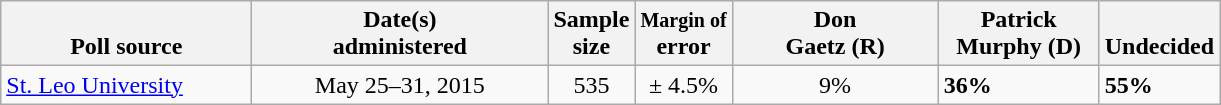<table class="wikitable">
<tr valign= bottom>
<th style="width:160px;">Poll source</th>
<th style="width:190px;">Date(s)<br>administered</th>
<th class=small>Sample<br>size</th>
<th><small>Margin of</small><br>error</th>
<th style="width:130px;">Don<br>Gaetz (R)</th>
<th style="width:100px;">Patrick<br>Murphy (D)</th>
<th>Undecided</th>
</tr>
<tr>
<td><a href='#'>St. Leo University</a></td>
<td align=center>May 25–31, 2015</td>
<td align=center>535</td>
<td align=center>± 4.5%</td>
<td align=center>9%</td>
<td><strong>36%</strong></td>
<td><strong>55%</strong></td>
</tr>
</table>
